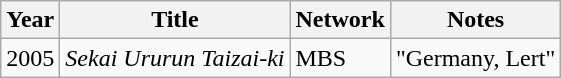<table class="wikitable">
<tr>
<th>Year</th>
<th>Title</th>
<th>Network</th>
<th>Notes</th>
</tr>
<tr>
<td>2005</td>
<td><em>Sekai Ururun Taizai-ki</em></td>
<td>MBS</td>
<td>"Germany, Lert"</td>
</tr>
</table>
